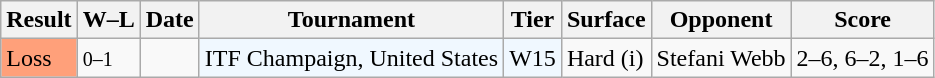<table class="sortable wikitable nowrap">
<tr>
<th>Result</th>
<th class="unsortable">W–L</th>
<th>Date</th>
<th>Tournament</th>
<th>Tier</th>
<th>Surface</th>
<th>Opponent</th>
<th class="unsortable">Score</th>
</tr>
<tr>
<td style="background:#ffa07a;">Loss</td>
<td><small>0–1</small></td>
<td><a href='#'></a></td>
<td style="background:#f0f8ff;">ITF Champaign, United States</td>
<td style="background:#f0f8ff;">W15</td>
<td>Hard (i)</td>
<td> Stefani Webb</td>
<td>2–6, 6–2, 1–6</td>
</tr>
</table>
